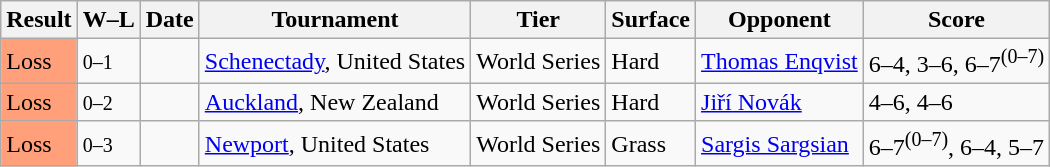<table class="sortable wikitable">
<tr>
<th>Result</th>
<th class="unsortable">W–L</th>
<th>Date</th>
<th>Tournament</th>
<th>Tier</th>
<th>Surface</th>
<th>Opponent</th>
<th class="unsortable">Score</th>
</tr>
<tr>
<td style="background:#ffa07a;">Loss</td>
<td><small>0–1</small></td>
<td><a href='#'></a></td>
<td><a href='#'>Schenectady</a>, United States</td>
<td>World Series</td>
<td>Hard</td>
<td> <a href='#'>Thomas Enqvist</a></td>
<td>6–4, 3–6, 6–7<sup>(0–7)</sup></td>
</tr>
<tr>
<td style="background:#ffa07a;">Loss</td>
<td><small>0–2</small></td>
<td><a href='#'></a></td>
<td><a href='#'>Auckland</a>, New Zealand</td>
<td>World Series</td>
<td>Hard</td>
<td> <a href='#'>Jiří Novák</a></td>
<td>4–6, 4–6</td>
</tr>
<tr>
<td style="background:#ffa07a;">Loss</td>
<td><small>0–3</small></td>
<td><a href='#'></a></td>
<td><a href='#'>Newport</a>, United States</td>
<td>World Series</td>
<td>Grass</td>
<td> <a href='#'>Sargis Sargsian</a></td>
<td>6–7<sup>(0–7)</sup>, 6–4, 5–7</td>
</tr>
</table>
